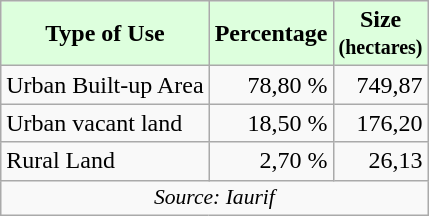<table class="wikitable centre ">
<tr ---->
<th style="background: #ddffdd; color:#000000;">Type of Use</th>
<th style="background: #ddffdd; color:#000000;">Percentage</th>
<th style="background: #ddffdd; color:#000000;">Size<br> <small>(hectares)</small></th>
</tr>
<tr ---->
<td align="left">Urban Built-up Area</td>
<td align="right">78,80 %</td>
<td align="right">749,87</td>
</tr>
<tr ---->
<td align="left">Urban vacant land</td>
<td align="right">18,50 %</td>
<td align="right">176,20</td>
</tr>
<tr ---->
<td align="left">Rural Land</td>
<td align="right">2,70 %</td>
<td align="right">26,13</td>
</tr>
<tr ---->
<td colspan="3"  style="font-size:90%;text-align:center"><em>Source: Iaurif</em></td>
</tr>
</table>
